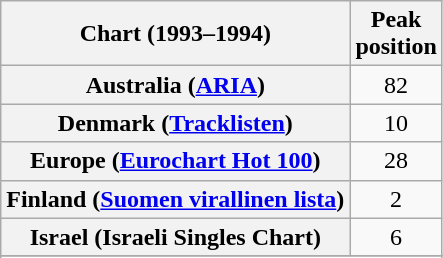<table class="wikitable sortable plainrowheaders" style="text-align:center">
<tr>
<th scope="col">Chart (1993–1994)</th>
<th scope="col">Peak<br>position</th>
</tr>
<tr>
<th scope="row">Australia (<a href='#'>ARIA</a>)</th>
<td>82</td>
</tr>
<tr>
<th scope="row">Denmark (<a href='#'>Tracklisten</a>)</th>
<td>10</td>
</tr>
<tr>
<th scope="row">Europe (<a href='#'>Eurochart Hot 100</a>)</th>
<td>28</td>
</tr>
<tr>
<th scope="row">Finland (<a href='#'>Suomen virallinen lista</a>)</th>
<td>2</td>
</tr>
<tr>
<th scope="row">Israel (Israeli Singles Chart)</th>
<td>6</td>
</tr>
<tr>
</tr>
<tr>
</tr>
</table>
